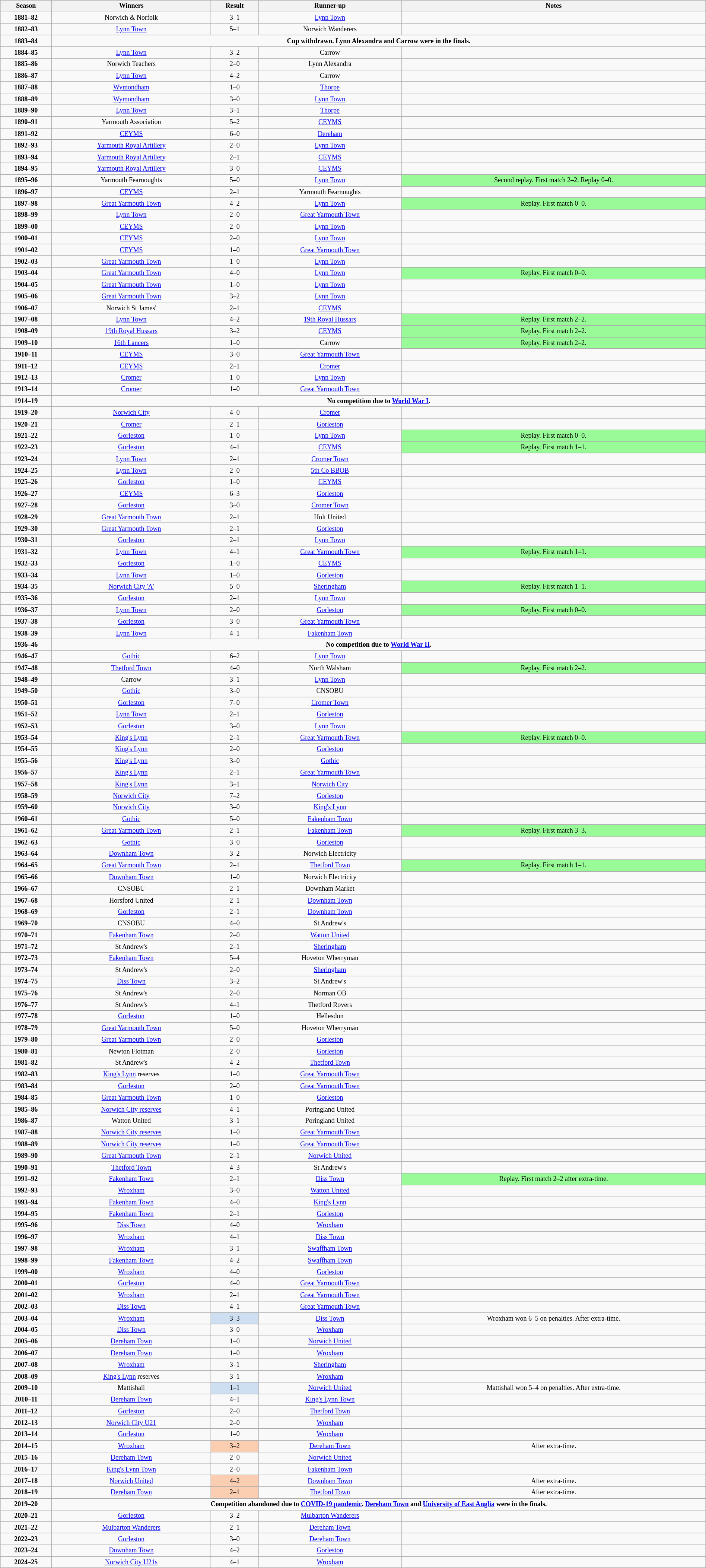<table class="wikitable" style="text-align: center; width: 100%; font-size: 12px">
<tr>
<th>Season</th>
<th>Winners</th>
<th>Result</th>
<th>Runner-up</th>
<th>Notes</th>
</tr>
<tr>
<td><strong>1881–82</strong></td>
<td>Norwich & Norfolk</td>
<td>3–1</td>
<td><a href='#'>Lynn Town</a></td>
<td></td>
</tr>
<tr>
<td><strong>1882–83</strong></td>
<td><a href='#'>Lynn Town</a></td>
<td>5–1</td>
<td>Norwich Wanderers</td>
<td></td>
</tr>
<tr>
<td><strong>1883–84</strong></td>
<td colspan=5><strong>Cup withdrawn. Lynn Alexandra and Carrow were in the finals.</strong></td>
</tr>
<tr>
<td><strong>1884–85</strong></td>
<td><a href='#'>Lynn Town</a></td>
<td>3–2</td>
<td>Carrow</td>
<td></td>
</tr>
<tr>
<td><strong>1885–86</strong></td>
<td>Norwich Teachers</td>
<td>2–0</td>
<td>Lynn Alexandra</td>
<td></td>
</tr>
<tr>
<td><strong>1886–87</strong></td>
<td><a href='#'>Lynn Town</a></td>
<td>4–2</td>
<td>Carrow</td>
<td></td>
</tr>
<tr>
<td><strong>1887–88</strong></td>
<td><a href='#'>Wymondham</a></td>
<td>1–0</td>
<td><a href='#'>Thorpe</a></td>
<td></td>
</tr>
<tr>
<td><strong>1888–89</strong></td>
<td><a href='#'>Wymondham</a></td>
<td>3–0</td>
<td><a href='#'>Lynn Town</a></td>
<td></td>
</tr>
<tr>
<td><strong>1889–90</strong></td>
<td><a href='#'>Lynn Town</a></td>
<td>3–1</td>
<td><a href='#'>Thorpe</a></td>
<td></td>
</tr>
<tr>
<td><strong>1890–91</strong></td>
<td>Yarmouth Association</td>
<td>5–2</td>
<td><a href='#'>CEYMS</a></td>
<td></td>
</tr>
<tr>
<td><strong>1891–92</strong></td>
<td><a href='#'>CEYMS</a></td>
<td>6–0</td>
<td><a href='#'>Dereham</a></td>
<td></td>
</tr>
<tr>
<td><strong>1892–93</strong></td>
<td><a href='#'>Yarmouth Royal Artillery</a></td>
<td>2–0</td>
<td><a href='#'>Lynn Town</a></td>
<td></td>
</tr>
<tr>
<td><strong>1893–94</strong></td>
<td><a href='#'>Yarmouth Royal Artillery</a></td>
<td>2–1</td>
<td><a href='#'>CEYMS</a></td>
<td></td>
</tr>
<tr>
<td><strong>1894–95</strong></td>
<td><a href='#'>Yarmouth Royal Artillery</a></td>
<td>3–0</td>
<td><a href='#'>CEYMS</a></td>
<td></td>
</tr>
<tr>
<td><strong>1895–96</strong></td>
<td>Yarmouth Fearnoughts</td>
<td>5–0</td>
<td><a href='#'>Lynn Town</a></td>
<td style="background-color:#98FB98">Second replay. First match 2–2. Replay 0–0.</td>
</tr>
<tr>
<td><strong>1896–97</strong></td>
<td><a href='#'>CEYMS</a></td>
<td>2–1</td>
<td>Yarmouth Fearnoughts</td>
<td></td>
</tr>
<tr>
<td><strong>1897–98</strong></td>
<td><a href='#'>Great Yarmouth Town</a></td>
<td>4–2</td>
<td><a href='#'>Lynn Town</a></td>
<td style="background-color:#98FB98">Replay. First match 0–0.</td>
</tr>
<tr>
<td><strong>1898–99</strong></td>
<td><a href='#'>Lynn Town</a></td>
<td>2–0</td>
<td><a href='#'>Great Yarmouth Town</a></td>
<td></td>
</tr>
<tr>
<td><strong>1899–00</strong></td>
<td><a href='#'>CEYMS</a></td>
<td>2–0</td>
<td><a href='#'>Lynn Town</a></td>
<td></td>
</tr>
<tr>
<td><strong>1900–01</strong></td>
<td><a href='#'>CEYMS</a></td>
<td>2–0</td>
<td><a href='#'>Lynn Town</a></td>
<td></td>
</tr>
<tr>
<td><strong>1901–02</strong></td>
<td><a href='#'>CEYMS</a></td>
<td>1–0</td>
<td><a href='#'>Great Yarmouth Town</a></td>
<td></td>
</tr>
<tr>
<td><strong>1902–03</strong></td>
<td><a href='#'>Great Yarmouth Town</a></td>
<td>1–0</td>
<td><a href='#'>Lynn Town</a></td>
<td></td>
</tr>
<tr>
<td><strong>1903–04</strong></td>
<td><a href='#'>Great Yarmouth Town</a></td>
<td>4–0</td>
<td><a href='#'>Lynn Town</a></td>
<td style="background-color:#98FB98">Replay. First match 0–0.</td>
</tr>
<tr>
<td><strong>1904–05</strong></td>
<td><a href='#'>Great Yarmouth Town</a></td>
<td>1–0</td>
<td><a href='#'>Lynn Town</a></td>
<td></td>
</tr>
<tr>
<td><strong>1905–06</strong></td>
<td><a href='#'>Great Yarmouth Town</a></td>
<td>3–2</td>
<td><a href='#'>Lynn Town</a></td>
<td></td>
</tr>
<tr>
<td><strong>1906–07</strong></td>
<td>Norwich St James'</td>
<td>2–1</td>
<td><a href='#'>CEYMS</a></td>
<td></td>
</tr>
<tr>
<td><strong>1907–08</strong></td>
<td><a href='#'>Lynn Town</a></td>
<td>4–2</td>
<td><a href='#'>19th Royal Hussars</a></td>
<td style="background-color:#98FB98">Replay. First match 2–2.</td>
</tr>
<tr>
<td><strong>1908–09</strong></td>
<td><a href='#'>19th Royal Hussars</a></td>
<td>3–2</td>
<td><a href='#'>CEYMS</a></td>
<td style="background-color:#98FB98">Replay. First match 2–2.</td>
</tr>
<tr>
<td><strong>1909–10</strong></td>
<td><a href='#'>16th Lancers</a></td>
<td>1–0</td>
<td>Carrow</td>
<td style="background-color:#98FB98">Replay. First match 2–2.</td>
</tr>
<tr>
<td><strong>1910–11</strong></td>
<td><a href='#'>CEYMS</a></td>
<td>3–0</td>
<td><a href='#'>Great Yarmouth Town</a></td>
<td></td>
</tr>
<tr>
<td><strong>1911–12</strong></td>
<td><a href='#'>CEYMS</a></td>
<td>2–1</td>
<td><a href='#'>Cromer</a></td>
<td></td>
</tr>
<tr>
<td><strong>1912–13</strong></td>
<td><a href='#'>Cromer</a></td>
<td>1–0</td>
<td><a href='#'>Lynn Town</a></td>
<td></td>
</tr>
<tr>
<td><strong>1913–14</strong></td>
<td><a href='#'>Cromer</a></td>
<td>1–0</td>
<td><a href='#'>Great Yarmouth Town</a></td>
<td></td>
</tr>
<tr>
<td><strong>1914–19</strong></td>
<td colspan=5><strong>No competition due to <a href='#'>World War I</a>.</strong></td>
</tr>
<tr>
<td><strong>1919–20</strong></td>
<td><a href='#'>Norwich City</a></td>
<td>4–0</td>
<td><a href='#'>Cromer</a></td>
<td></td>
</tr>
<tr>
<td><strong>1920–21</strong></td>
<td><a href='#'>Cromer</a></td>
<td>2–1</td>
<td><a href='#'>Gorleston</a></td>
<td></td>
</tr>
<tr>
<td><strong>1921–22</strong></td>
<td><a href='#'>Gorleston</a></td>
<td>1–0</td>
<td><a href='#'>Lynn Town</a></td>
<td style="background-color:#98FB98">Replay. First match 0–0.</td>
</tr>
<tr>
<td><strong>1922–23</strong></td>
<td><a href='#'>Gorleston</a></td>
<td>4–1</td>
<td><a href='#'>CEYMS</a></td>
<td style="background-color:#98FB98">Replay. First match 1–1.</td>
</tr>
<tr>
<td><strong>1923–24</strong></td>
<td><a href='#'>Lynn Town</a></td>
<td>2–1</td>
<td><a href='#'>Cromer Town</a></td>
<td></td>
</tr>
<tr>
<td><strong>1924–25</strong></td>
<td><a href='#'>Lynn Town</a></td>
<td>2–0</td>
<td><a href='#'>5th Co BBOB</a></td>
<td></td>
</tr>
<tr>
<td><strong>1925–26</strong></td>
<td><a href='#'>Gorleston</a></td>
<td>1–0</td>
<td><a href='#'>CEYMS</a></td>
<td></td>
</tr>
<tr>
<td><strong>1926–27</strong></td>
<td><a href='#'>CEYMS</a></td>
<td>6–3</td>
<td><a href='#'>Gorleston</a></td>
<td></td>
</tr>
<tr>
<td><strong>1927–28</strong></td>
<td><a href='#'>Gorleston</a></td>
<td>3–0</td>
<td><a href='#'>Cromer Town</a></td>
<td></td>
</tr>
<tr>
<td><strong>1928–29</strong></td>
<td><a href='#'>Great Yarmouth Town</a></td>
<td>2–1</td>
<td>Holt United</td>
<td></td>
</tr>
<tr>
<td><strong>1929–30</strong></td>
<td><a href='#'>Great Yarmouth Town</a></td>
<td>2–1</td>
<td><a href='#'>Gorleston</a></td>
<td></td>
</tr>
<tr>
<td><strong>1930–31</strong></td>
<td><a href='#'>Gorleston</a></td>
<td>2–1</td>
<td><a href='#'>Lynn Town</a></td>
<td></td>
</tr>
<tr>
<td><strong>1931–32</strong></td>
<td><a href='#'>Lynn Town</a></td>
<td>4–1</td>
<td><a href='#'>Great Yarmouth Town</a></td>
<td style="background-color:#98FB98">Replay. First match 1–1.</td>
</tr>
<tr>
<td><strong>1932–33</strong></td>
<td><a href='#'>Gorleston</a></td>
<td>1–0</td>
<td><a href='#'>CEYMS</a></td>
<td></td>
</tr>
<tr>
<td><strong>1933–34</strong></td>
<td><a href='#'>Lynn Town</a></td>
<td>1–0</td>
<td><a href='#'>Gorleston</a></td>
<td></td>
</tr>
<tr>
<td><strong>1934–35</strong></td>
<td><a href='#'>Norwich City 'A'</a></td>
<td>5–0</td>
<td><a href='#'>Sheringham</a></td>
<td style="background-color:#98FB98">Replay. First match 1–1.</td>
</tr>
<tr>
<td><strong>1935–36</strong></td>
<td><a href='#'>Gorleston</a></td>
<td>2–1</td>
<td><a href='#'>Lynn Town</a></td>
<td></td>
</tr>
<tr>
<td><strong>1936–37</strong></td>
<td><a href='#'>Lynn Town</a></td>
<td>2–0</td>
<td><a href='#'>Gorleston</a></td>
<td style="background-color:#98FB98">Replay. First match 0–0.</td>
</tr>
<tr>
<td><strong>1937–38</strong></td>
<td><a href='#'>Gorleston</a></td>
<td>3–0</td>
<td><a href='#'>Great Yarmouth Town</a></td>
<td></td>
</tr>
<tr>
<td><strong>1938–39</strong></td>
<td><a href='#'>Lynn Town</a></td>
<td>4–1</td>
<td><a href='#'>Fakenham Town</a></td>
<td></td>
</tr>
<tr>
<td><strong>1936–46</strong></td>
<td colspan=5><strong>No competition due to <a href='#'>World War II</a>.</strong></td>
</tr>
<tr>
<td><strong>1946–47</strong></td>
<td><a href='#'>Gothic</a></td>
<td>6–2</td>
<td><a href='#'>Lynn Town</a></td>
<td></td>
</tr>
<tr>
<td><strong>1947–48</strong></td>
<td><a href='#'>Thetford Town</a></td>
<td>4–0</td>
<td>North Walsham</td>
<td style="background-color:#98FB98">Replay. First match 2–2.</td>
</tr>
<tr>
<td><strong>1948–49</strong></td>
<td>Carrow</td>
<td>3–1</td>
<td><a href='#'>Lynn Town</a></td>
<td></td>
</tr>
<tr>
<td><strong>1949–50</strong></td>
<td><a href='#'>Gothic</a></td>
<td>3–0</td>
<td>CNSOBU</td>
<td></td>
</tr>
<tr>
<td><strong>1950–51</strong></td>
<td><a href='#'>Gorleston</a></td>
<td>7–0</td>
<td><a href='#'>Cromer Town</a></td>
<td></td>
</tr>
<tr>
<td><strong>1951–52</strong></td>
<td><a href='#'>Lynn Town</a></td>
<td>2–1</td>
<td><a href='#'>Gorleston</a></td>
<td></td>
</tr>
<tr>
<td><strong>1952–53</strong></td>
<td><a href='#'>Gorleston</a></td>
<td>3–0</td>
<td><a href='#'>Lynn Town</a></td>
<td></td>
</tr>
<tr>
<td><strong>1953–54</strong></td>
<td><a href='#'>King's Lynn</a></td>
<td>2–1</td>
<td><a href='#'>Great Yarmouth Town</a></td>
<td style="background-color:#98FB98">Replay. First match 0–0.</td>
</tr>
<tr>
<td><strong>1954–55</strong></td>
<td><a href='#'>King's Lynn</a></td>
<td>2–0</td>
<td><a href='#'>Gorleston</a></td>
<td></td>
</tr>
<tr>
<td><strong>1955–56</strong></td>
<td><a href='#'>King's Lynn</a></td>
<td>3–0</td>
<td><a href='#'>Gothic</a></td>
<td></td>
</tr>
<tr>
<td><strong>1956–57</strong></td>
<td><a href='#'>King's Lynn</a></td>
<td>2–1</td>
<td><a href='#'>Great Yarmouth Town</a></td>
<td></td>
</tr>
<tr>
<td><strong>1957–58</strong></td>
<td><a href='#'>King's Lynn</a></td>
<td>3–1</td>
<td><a href='#'>Norwich City</a></td>
<td></td>
</tr>
<tr>
<td><strong>1958–59</strong></td>
<td><a href='#'>Norwich City</a></td>
<td>7–2</td>
<td><a href='#'>Gorleston</a></td>
<td></td>
</tr>
<tr>
<td><strong>1959–60</strong></td>
<td><a href='#'>Norwich City</a></td>
<td>3–0</td>
<td><a href='#'>King's Lynn</a></td>
<td></td>
</tr>
<tr>
<td><strong>1960–61</strong></td>
<td><a href='#'>Gothic</a></td>
<td>5–0</td>
<td><a href='#'>Fakenham Town</a></td>
<td></td>
</tr>
<tr>
<td><strong>1961–62</strong></td>
<td><a href='#'>Great Yarmouth Town</a></td>
<td>2–1</td>
<td><a href='#'>Fakenham Town</a></td>
<td style="background-color:#98FB98">Replay. First match 3–3.</td>
</tr>
<tr>
<td><strong>1962–63</strong></td>
<td><a href='#'>Gothic</a></td>
<td>3–0</td>
<td><a href='#'>Gorleston</a></td>
<td></td>
</tr>
<tr>
<td><strong>1963–64</strong></td>
<td><a href='#'>Downham Town</a></td>
<td>3–2</td>
<td>Norwich Electricity</td>
<td></td>
</tr>
<tr>
<td><strong>1964–65</strong></td>
<td><a href='#'>Great Yarmouth Town</a></td>
<td>2–1</td>
<td><a href='#'>Thetford Town</a></td>
<td style="background-color:#98FB98">Replay. First match 1–1.</td>
</tr>
<tr>
<td><strong>1965–66</strong></td>
<td><a href='#'>Downham Town</a></td>
<td>1–0</td>
<td>Norwich Electricity</td>
<td></td>
</tr>
<tr>
<td><strong>1966–67</strong></td>
<td>CNSOBU</td>
<td>2–1</td>
<td>Downham Market</td>
<td></td>
</tr>
<tr>
<td><strong>1967–68</strong></td>
<td>Horsford United</td>
<td>2–1</td>
<td><a href='#'>Downham Town</a></td>
<td></td>
</tr>
<tr>
<td><strong>1968–69</strong></td>
<td><a href='#'>Gorleston</a></td>
<td>2–1</td>
<td><a href='#'>Downham Town</a></td>
<td></td>
</tr>
<tr>
<td><strong>1969–70</strong></td>
<td>CNSOBU</td>
<td>4–0</td>
<td>St Andrew's</td>
<td></td>
</tr>
<tr>
<td><strong>1970–71</strong></td>
<td><a href='#'>Fakenham Town</a></td>
<td>2–0</td>
<td><a href='#'>Watton United</a></td>
<td></td>
</tr>
<tr>
<td><strong>1971–72</strong></td>
<td>St Andrew's</td>
<td>2–1</td>
<td><a href='#'>Sheringham</a></td>
<td></td>
</tr>
<tr>
<td><strong>1972–73</strong></td>
<td><a href='#'>Fakenham Town</a></td>
<td>5–4</td>
<td>Hoveton Wherryman</td>
<td></td>
</tr>
<tr>
<td><strong>1973–74</strong></td>
<td>St Andrew's</td>
<td>2–0</td>
<td><a href='#'>Sheringham</a></td>
<td></td>
</tr>
<tr>
<td><strong>1974–75</strong></td>
<td><a href='#'>Diss Town</a></td>
<td>3–2</td>
<td>St Andrew's</td>
<td></td>
</tr>
<tr>
<td><strong>1975–76</strong></td>
<td>St Andrew's</td>
<td>2–0</td>
<td>Norman OB</td>
<td></td>
</tr>
<tr>
<td><strong>1976–77</strong></td>
<td>St Andrew's</td>
<td>4–1</td>
<td>Thetford Rovers</td>
<td></td>
</tr>
<tr>
<td><strong>1977–78</strong></td>
<td><a href='#'>Gorleston</a></td>
<td>1–0</td>
<td>Hellesdon</td>
<td></td>
</tr>
<tr>
<td><strong>1978–79</strong></td>
<td><a href='#'>Great Yarmouth Town</a></td>
<td>5–0</td>
<td>Hoveton Wherryman</td>
<td></td>
</tr>
<tr>
<td><strong>1979–80</strong></td>
<td><a href='#'>Great Yarmouth Town</a></td>
<td>2–0</td>
<td><a href='#'>Gorleston</a></td>
<td></td>
</tr>
<tr>
<td><strong>1980–81</strong></td>
<td>Newton Flotman</td>
<td>2–0</td>
<td><a href='#'>Gorleston</a></td>
<td></td>
</tr>
<tr>
<td><strong>1981–82</strong></td>
<td>St Andrew's</td>
<td>4–2</td>
<td><a href='#'>Thetford Town</a></td>
<td></td>
</tr>
<tr>
<td><strong>1982–83</strong></td>
<td><a href='#'>King's Lynn</a> reserves</td>
<td>1–0</td>
<td><a href='#'>Great Yarmouth Town</a></td>
<td></td>
</tr>
<tr>
<td><strong>1983–84</strong></td>
<td><a href='#'>Gorleston</a></td>
<td>2–0</td>
<td><a href='#'>Great Yarmouth Town</a></td>
<td></td>
</tr>
<tr>
<td><strong>1984–85</strong></td>
<td><a href='#'>Great Yarmouth Town</a></td>
<td>1–0</td>
<td><a href='#'>Gorleston</a></td>
<td></td>
</tr>
<tr>
<td><strong>1985–86</strong></td>
<td><a href='#'>Norwich City reserves</a></td>
<td>4–1</td>
<td>Poringland United</td>
<td></td>
</tr>
<tr>
<td><strong>1986–87</strong></td>
<td>Watton United</td>
<td>3–1</td>
<td>Poringland United</td>
<td></td>
</tr>
<tr>
<td><strong>1987–88</strong></td>
<td><a href='#'>Norwich City reserves</a></td>
<td>1–0</td>
<td><a href='#'>Great Yarmouth Town</a></td>
<td></td>
</tr>
<tr>
<td><strong>1988–89</strong></td>
<td><a href='#'>Norwich City reserves</a></td>
<td>1–0</td>
<td><a href='#'>Great Yarmouth Town</a></td>
<td></td>
</tr>
<tr>
<td><strong>1989–90</strong></td>
<td><a href='#'>Great Yarmouth Town</a></td>
<td>2–1</td>
<td><a href='#'>Norwich United</a></td>
<td></td>
</tr>
<tr>
<td><strong>1990–91</strong></td>
<td><a href='#'>Thetford Town</a></td>
<td>4–3</td>
<td>St Andrew's</td>
<td></td>
</tr>
<tr>
<td><strong>1991–92</strong></td>
<td><a href='#'>Fakenham Town</a></td>
<td>2–1</td>
<td><a href='#'>Diss Town</a></td>
<td style="background-color:#98FB98">Replay. First match 2–2 after extra-time.</td>
</tr>
<tr>
<td><strong>1992–93</strong></td>
<td><a href='#'>Wroxham</a></td>
<td>3–0</td>
<td><a href='#'>Watton United</a></td>
<td></td>
</tr>
<tr>
<td><strong>1993–94</strong></td>
<td><a href='#'>Fakenham Town</a></td>
<td>4–0</td>
<td><a href='#'>King's Lynn</a></td>
<td></td>
</tr>
<tr>
<td><strong>1994–95</strong></td>
<td><a href='#'>Fakenham Town</a></td>
<td>2–1</td>
<td><a href='#'>Gorleston</a></td>
<td></td>
</tr>
<tr>
<td><strong>1995–96</strong></td>
<td><a href='#'>Diss Town</a></td>
<td>4–0</td>
<td><a href='#'>Wroxham</a></td>
<td></td>
</tr>
<tr>
<td><strong>1996–97</strong></td>
<td><a href='#'>Wroxham</a></td>
<td>4–1</td>
<td><a href='#'>Diss Town</a></td>
<td></td>
</tr>
<tr>
<td><strong>1997–98</strong></td>
<td><a href='#'>Wroxham</a></td>
<td>3–1</td>
<td><a href='#'>Swaffham Town</a></td>
<td></td>
</tr>
<tr>
<td><strong>1998–99</strong></td>
<td><a href='#'>Fakenham Town</a></td>
<td>4–2</td>
<td><a href='#'>Swaffham Town</a></td>
<td></td>
</tr>
<tr>
<td><strong>1999–00</strong></td>
<td><a href='#'>Wroxham</a></td>
<td>4–0</td>
<td><a href='#'>Gorleston</a></td>
<td></td>
</tr>
<tr>
<td><strong>2000–01</strong></td>
<td><a href='#'>Gorleston</a></td>
<td>4–0</td>
<td><a href='#'>Great Yarmouth Town</a></td>
<td></td>
</tr>
<tr>
<td><strong>2001–02</strong></td>
<td><a href='#'>Wroxham</a></td>
<td>2–1</td>
<td><a href='#'>Great Yarmouth Town</a></td>
<td></td>
</tr>
<tr>
<td><strong>2002–03</strong></td>
<td><a href='#'>Diss Town</a></td>
<td>4–1</td>
<td><a href='#'>Great Yarmouth Town</a></td>
<td></td>
</tr>
<tr>
<td><strong>2003–04</strong></td>
<td><a href='#'>Wroxham</a></td>
<td style="background-color:#cedff2">3–3</td>
<td><a href='#'>Diss Town</a></td>
<td>Wroxham won 6–5 on penalties. After extra-time.</td>
</tr>
<tr>
<td><strong>2004–05</strong></td>
<td><a href='#'>Diss Town</a></td>
<td>3–0</td>
<td><a href='#'>Wroxham</a></td>
<td></td>
</tr>
<tr>
<td><strong>2005–06</strong></td>
<td><a href='#'>Dereham Town</a></td>
<td>1–0</td>
<td><a href='#'>Norwich United</a></td>
<td></td>
</tr>
<tr>
<td><strong>2006–07</strong></td>
<td><a href='#'>Dereham Town</a></td>
<td>1–0</td>
<td><a href='#'>Wroxham</a></td>
<td></td>
</tr>
<tr>
<td><strong>2007–08</strong></td>
<td><a href='#'>Wroxham</a></td>
<td>3–1</td>
<td><a href='#'>Sheringham</a></td>
<td></td>
</tr>
<tr>
<td><strong>2008–09</strong></td>
<td><a href='#'>King's Lynn</a> reserves</td>
<td>3–1</td>
<td><a href='#'>Wroxham</a></td>
<td></td>
</tr>
<tr>
<td><strong>2009–10</strong></td>
<td>Mattishall</td>
<td style="background-color:#cedff2">1–1</td>
<td><a href='#'>Norwich United</a></td>
<td>Mattishall won 5–4 on penalties. After extra-time.</td>
</tr>
<tr>
<td><strong>2010–11</strong></td>
<td><a href='#'>Dereham Town</a></td>
<td>4–1</td>
<td><a href='#'>King's Lynn Town</a></td>
<td></td>
</tr>
<tr>
<td><strong>2011–12</strong></td>
<td><a href='#'>Gorleston</a></td>
<td>2–0</td>
<td><a href='#'>Thetford Town</a></td>
<td></td>
</tr>
<tr>
<td><strong>2012–13</strong></td>
<td><a href='#'>Norwich City U21</a></td>
<td>2–0</td>
<td><a href='#'>Wroxham</a></td>
<td></td>
</tr>
<tr>
<td><strong>2013–14</strong></td>
<td><a href='#'>Gorleston</a></td>
<td>1–0</td>
<td><a href='#'>Wroxham</a></td>
<td></td>
</tr>
<tr>
<td><strong>2014–15</strong></td>
<td><a href='#'>Wroxham</a></td>
<td style="background-color:#FBCEB1">3–2</td>
<td><a href='#'>Dereham Town</a></td>
<td>After extra-time.</td>
</tr>
<tr>
<td><strong>2015–16</strong></td>
<td><a href='#'>Dereham Town</a></td>
<td>2–0</td>
<td><a href='#'>Norwich United</a></td>
<td></td>
</tr>
<tr>
<td><strong>2016–17</strong></td>
<td><a href='#'>King's Lynn Town</a></td>
<td>2–0</td>
<td><a href='#'>Fakenham Town</a></td>
<td></td>
</tr>
<tr>
<td><strong>2017–18</strong></td>
<td><a href='#'>Norwich United</a></td>
<td style="background-color:#FBCEB1">4–2</td>
<td><a href='#'>Downham Town</a></td>
<td>After extra-time.</td>
</tr>
<tr>
<td><strong>2018–19</strong></td>
<td><a href='#'>Dereham Town</a></td>
<td style="background-color:#FBCEB1">2–1</td>
<td><a href='#'>Thetford Town</a></td>
<td>After extra-time.</td>
</tr>
<tr>
<td><strong>2019–20</strong></td>
<td colspan=5><strong>Competition abandoned due to <a href='#'>COVID-19 pandemic</a>. <a href='#'>Dereham Town</a> and <a href='#'>University of East Anglia</a> were in the finals.</strong></td>
</tr>
<tr>
<td><strong>2020–21</strong></td>
<td><a href='#'>Gorleston</a></td>
<td>3–2</td>
<td><a href='#'>Mulbarton Wanderers</a></td>
<td></td>
</tr>
<tr>
<td><strong>2021–22</strong></td>
<td><a href='#'>Mulbarton Wanderers</a></td>
<td>2–1</td>
<td><a href='#'>Dereham Town</a></td>
<td></td>
</tr>
<tr>
<td><strong>2022–23</strong></td>
<td><a href='#'>Gorleston</a></td>
<td>3–0</td>
<td><a href='#'>Dereham Town</a></td>
<td></td>
</tr>
<tr>
<td><strong>2023–24</strong></td>
<td><a href='#'>Downham Town</a></td>
<td>4–2</td>
<td><a href='#'>Gorleston</a></td>
<td></td>
</tr>
<tr>
<td><strong>2024–25</strong></td>
<td><a href='#'>Norwich City U21s</a></td>
<td>4–1</td>
<td><a href='#'>Wroxham</a></td>
<td></td>
</tr>
</table>
